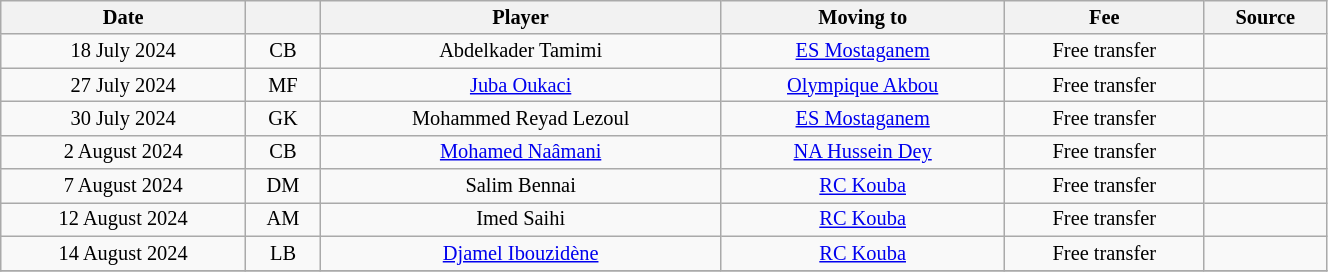<table class="wikitable sortable" style="width:70%; text-align:center; font-size:85%; text-align:centre;">
<tr>
<th>Date</th>
<th></th>
<th>Player</th>
<th>Moving to</th>
<th>Fee</th>
<th>Source</th>
</tr>
<tr>
<td>18 July 2024</td>
<td>CB</td>
<td> Abdelkader Tamimi</td>
<td><a href='#'>ES Mostaganem</a></td>
<td>Free transfer</td>
<td></td>
</tr>
<tr>
<td>27 July 2024</td>
<td>MF</td>
<td> <a href='#'>Juba Oukaci</a></td>
<td><a href='#'>Olympique Akbou</a></td>
<td>Free transfer</td>
<td></td>
</tr>
<tr>
<td>30 July 2024</td>
<td>GK</td>
<td> Mohammed Reyad Lezoul</td>
<td><a href='#'>ES Mostaganem</a></td>
<td>Free transfer</td>
<td></td>
</tr>
<tr>
<td>2 August 2024</td>
<td>CB</td>
<td> <a href='#'>Mohamed Naâmani</a></td>
<td><a href='#'>NA Hussein Dey</a></td>
<td>Free transfer</td>
<td></td>
</tr>
<tr>
<td>7 August 2024</td>
<td>DM</td>
<td> Salim Bennai</td>
<td><a href='#'>RC Kouba</a></td>
<td>Free transfer</td>
<td></td>
</tr>
<tr>
<td>12 August 2024</td>
<td>AM</td>
<td> Imed Saihi</td>
<td><a href='#'>RC Kouba</a></td>
<td>Free transfer</td>
<td></td>
</tr>
<tr>
<td>14 August 2024</td>
<td>LB</td>
<td> <a href='#'>Djamel Ibouzidène</a></td>
<td><a href='#'>RC Kouba</a></td>
<td>Free transfer</td>
<td></td>
</tr>
<tr>
</tr>
</table>
